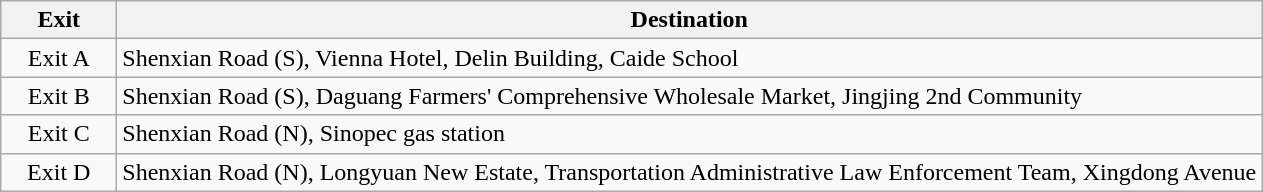<table class="wikitable">
<tr>
<th style="width:70px">Exit</th>
<th>Destination</th>
</tr>
<tr>
<td align=center>Exit A</td>
<td>Shenxian Road (S), Vienna Hotel, Delin Building, Caide School</td>
</tr>
<tr>
<td align=center>Exit B</td>
<td>Shenxian Road (S), Daguang Farmers' Comprehensive Wholesale Market, Jingjing 2nd Community</td>
</tr>
<tr>
<td align=center>Exit C</td>
<td>Shenxian Road (N), Sinopec gas station</td>
</tr>
<tr>
<td align=center>Exit D</td>
<td>Shenxian Road (N), Longyuan New Estate, Transportation Administrative Law Enforcement Team, Xingdong Avenue</td>
</tr>
</table>
